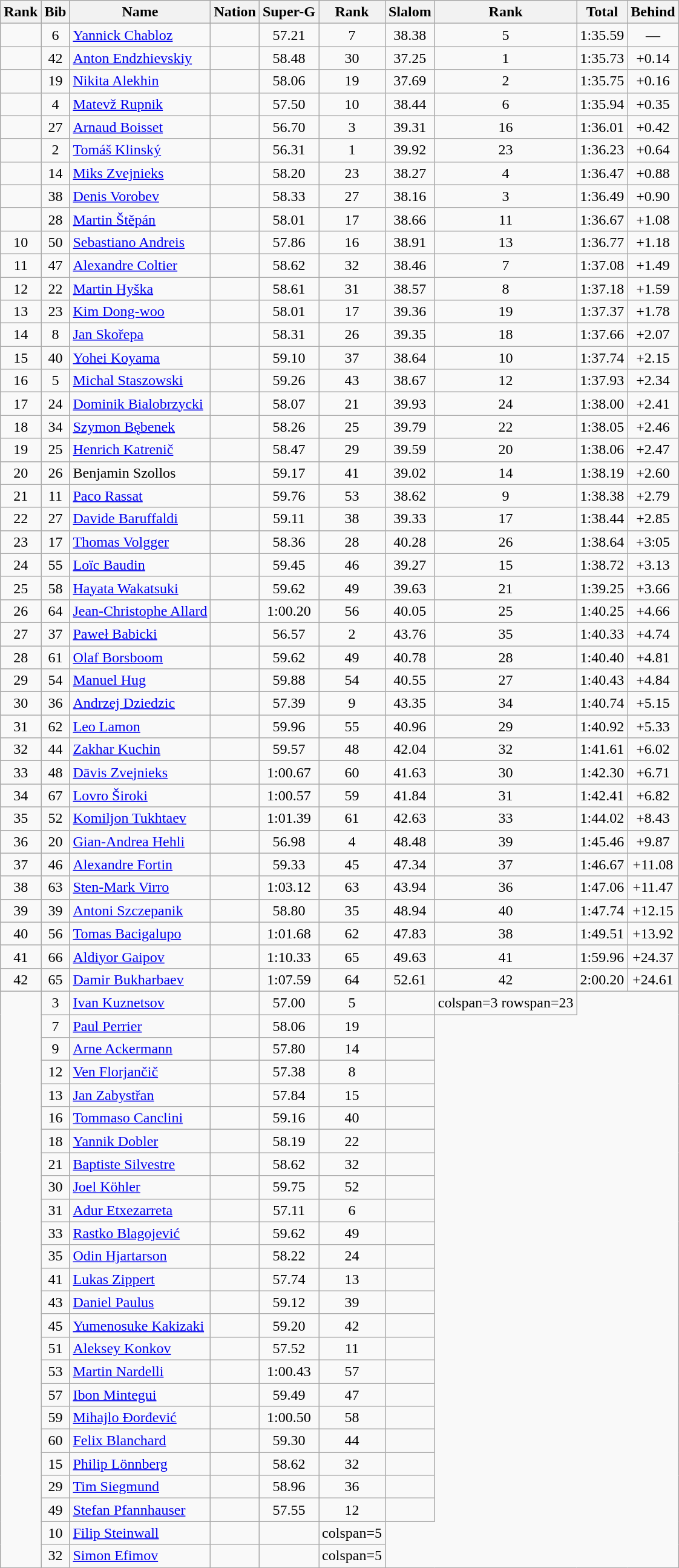<table class="wikitable sortable" style="text-align:center">
<tr>
<th>Rank</th>
<th>Bib</th>
<th>Name</th>
<th>Nation</th>
<th>Super-G</th>
<th>Rank</th>
<th>Slalom</th>
<th>Rank</th>
<th>Total</th>
<th>Behind</th>
</tr>
<tr>
<td></td>
<td>6</td>
<td align=left><a href='#'>Yannick Chabloz</a></td>
<td align=left></td>
<td>57.21</td>
<td>7</td>
<td>38.38</td>
<td>5</td>
<td>1:35.59</td>
<td>—</td>
</tr>
<tr>
<td></td>
<td>42</td>
<td align=left><a href='#'>Anton Endzhievskiy</a></td>
<td align=left></td>
<td>58.48</td>
<td>30</td>
<td>37.25</td>
<td>1</td>
<td>1:35.73</td>
<td>+0.14</td>
</tr>
<tr>
<td></td>
<td>19</td>
<td align=left><a href='#'>Nikita Alekhin</a></td>
<td align=left></td>
<td>58.06</td>
<td>19</td>
<td>37.69</td>
<td>2</td>
<td>1:35.75</td>
<td>+0.16</td>
</tr>
<tr>
<td></td>
<td>4</td>
<td align=left><a href='#'>Matevž Rupnik</a></td>
<td align=left></td>
<td>57.50</td>
<td>10</td>
<td>38.44</td>
<td>6</td>
<td>1:35.94</td>
<td>+0.35</td>
</tr>
<tr>
<td></td>
<td>27</td>
<td align=left><a href='#'>Arnaud Boisset</a></td>
<td align=left></td>
<td>56.70</td>
<td>3</td>
<td>39.31</td>
<td>16</td>
<td>1:36.01</td>
<td>+0.42</td>
</tr>
<tr>
<td></td>
<td>2</td>
<td align=left><a href='#'>Tomáš Klinský</a></td>
<td align=left></td>
<td>56.31</td>
<td>1</td>
<td>39.92</td>
<td>23</td>
<td>1:36.23</td>
<td>+0.64</td>
</tr>
<tr>
<td></td>
<td>14</td>
<td align=left><a href='#'>Miks Zvejnieks</a></td>
<td align=left></td>
<td>58.20</td>
<td>23</td>
<td>38.27</td>
<td>4</td>
<td>1:36.47</td>
<td>+0.88</td>
</tr>
<tr>
<td></td>
<td>38</td>
<td align=left><a href='#'>Denis Vorobev</a></td>
<td align=left></td>
<td>58.33</td>
<td>27</td>
<td>38.16</td>
<td>3</td>
<td>1:36.49</td>
<td>+0.90</td>
</tr>
<tr>
<td></td>
<td>28</td>
<td align=left><a href='#'>Martin Štěpán</a></td>
<td align=left></td>
<td>58.01</td>
<td>17</td>
<td>38.66</td>
<td>11</td>
<td>1:36.67</td>
<td>+1.08</td>
</tr>
<tr>
<td>10</td>
<td>50</td>
<td align=left><a href='#'>Sebastiano Andreis</a></td>
<td align=left></td>
<td>57.86</td>
<td>16</td>
<td>38.91</td>
<td>13</td>
<td>1:36.77</td>
<td>+1.18</td>
</tr>
<tr>
<td>11</td>
<td>47</td>
<td align=left><a href='#'>Alexandre Coltier</a></td>
<td align=left></td>
<td>58.62</td>
<td>32</td>
<td>38.46</td>
<td>7</td>
<td>1:37.08</td>
<td>+1.49</td>
</tr>
<tr>
<td>12</td>
<td>22</td>
<td align=left><a href='#'>Martin Hyška</a></td>
<td align=left></td>
<td>58.61</td>
<td>31</td>
<td>38.57</td>
<td>8</td>
<td>1:37.18</td>
<td>+1.59</td>
</tr>
<tr>
<td>13</td>
<td>23</td>
<td align=left><a href='#'>Kim Dong-woo</a></td>
<td align=left></td>
<td>58.01</td>
<td>17</td>
<td>39.36</td>
<td>19</td>
<td>1:37.37</td>
<td>+1.78</td>
</tr>
<tr>
<td>14</td>
<td>8</td>
<td align=left><a href='#'>Jan Skořepa</a></td>
<td align=left></td>
<td>58.31</td>
<td>26</td>
<td>39.35</td>
<td>18</td>
<td>1:37.66</td>
<td>+2.07</td>
</tr>
<tr>
<td>15</td>
<td>40</td>
<td align=left><a href='#'>Yohei Koyama</a></td>
<td align=left></td>
<td>59.10</td>
<td>37</td>
<td>38.64</td>
<td>10</td>
<td>1:37.74</td>
<td>+2.15</td>
</tr>
<tr>
<td>16</td>
<td>5</td>
<td align=left><a href='#'>Michal Staszowski</a></td>
<td align=left></td>
<td>59.26</td>
<td>43</td>
<td>38.67</td>
<td>12</td>
<td>1:37.93</td>
<td>+2.34</td>
</tr>
<tr>
<td>17</td>
<td>24</td>
<td align=left><a href='#'>Dominik Bialobrzycki</a></td>
<td align=left></td>
<td>58.07</td>
<td>21</td>
<td>39.93</td>
<td>24</td>
<td>1:38.00</td>
<td>+2.41</td>
</tr>
<tr>
<td>18</td>
<td>34</td>
<td align=left><a href='#'>Szymon Bębenek</a></td>
<td align=left></td>
<td>58.26</td>
<td>25</td>
<td>39.79</td>
<td>22</td>
<td>1:38.05</td>
<td>+2.46</td>
</tr>
<tr>
<td>19</td>
<td>25</td>
<td align=left><a href='#'>Henrich Katrenič</a></td>
<td align=left></td>
<td>58.47</td>
<td>29</td>
<td>39.59</td>
<td>20</td>
<td>1:38.06</td>
<td>+2.47</td>
</tr>
<tr>
<td>20</td>
<td>26</td>
<td align=left>Benjamin Szollos</td>
<td align=left></td>
<td>59.17</td>
<td>41</td>
<td>39.02</td>
<td>14</td>
<td>1:38.19</td>
<td>+2.60</td>
</tr>
<tr>
<td>21</td>
<td>11</td>
<td align=left><a href='#'>Paco Rassat</a></td>
<td align=left></td>
<td>59.76</td>
<td>53</td>
<td>38.62</td>
<td>9</td>
<td>1:38.38</td>
<td>+2.79</td>
</tr>
<tr>
<td>22</td>
<td>27</td>
<td align=left><a href='#'>Davide Baruffaldi</a></td>
<td align=left></td>
<td>59.11</td>
<td>38</td>
<td>39.33</td>
<td>17</td>
<td>1:38.44</td>
<td>+2.85</td>
</tr>
<tr>
<td>23</td>
<td>17</td>
<td align=left><a href='#'>Thomas Volgger</a></td>
<td align=left></td>
<td>58.36</td>
<td>28</td>
<td>40.28</td>
<td>26</td>
<td>1:38.64</td>
<td>+3:05</td>
</tr>
<tr>
<td>24</td>
<td>55</td>
<td align=left><a href='#'>Loïc Baudin</a></td>
<td align=left></td>
<td>59.45</td>
<td>46</td>
<td>39.27</td>
<td>15</td>
<td>1:38.72</td>
<td>+3.13</td>
</tr>
<tr>
<td>25</td>
<td>58</td>
<td align=left><a href='#'>Hayata Wakatsuki</a></td>
<td align=left></td>
<td>59.62</td>
<td>49</td>
<td>39.63</td>
<td>21</td>
<td>1:39.25</td>
<td>+3.66</td>
</tr>
<tr>
<td>26</td>
<td>64</td>
<td align=left><a href='#'>Jean-Christophe Allard</a></td>
<td align=left></td>
<td>1:00.20</td>
<td>56</td>
<td>40.05</td>
<td>25</td>
<td>1:40.25</td>
<td>+4.66</td>
</tr>
<tr>
<td>27</td>
<td>37</td>
<td align=left><a href='#'>Paweł Babicki</a></td>
<td align=left></td>
<td>56.57</td>
<td>2</td>
<td>43.76</td>
<td>35</td>
<td>1:40.33</td>
<td>+4.74</td>
</tr>
<tr>
<td>28</td>
<td>61</td>
<td align=left><a href='#'>Olaf Borsboom</a></td>
<td align=left></td>
<td>59.62</td>
<td>49</td>
<td>40.78</td>
<td>28</td>
<td>1:40.40</td>
<td>+4.81</td>
</tr>
<tr>
<td>29</td>
<td>54</td>
<td align=left><a href='#'>Manuel Hug</a></td>
<td align=left></td>
<td>59.88</td>
<td>54</td>
<td>40.55</td>
<td>27</td>
<td>1:40.43</td>
<td>+4.84</td>
</tr>
<tr>
<td>30</td>
<td>36</td>
<td align=left><a href='#'>Andrzej Dziedzic</a></td>
<td align=left></td>
<td>57.39</td>
<td>9</td>
<td>43.35</td>
<td>34</td>
<td>1:40.74</td>
<td>+5.15</td>
</tr>
<tr>
<td>31</td>
<td>62</td>
<td align=left><a href='#'>Leo Lamon</a></td>
<td align=left></td>
<td>59.96</td>
<td>55</td>
<td>40.96</td>
<td>29</td>
<td>1:40.92</td>
<td>+5.33</td>
</tr>
<tr>
<td>32</td>
<td>44</td>
<td align=left><a href='#'>Zakhar Kuchin</a></td>
<td align=left></td>
<td>59.57</td>
<td>48</td>
<td>42.04</td>
<td>32</td>
<td>1:41.61</td>
<td>+6.02</td>
</tr>
<tr>
<td>33</td>
<td>48</td>
<td align=left><a href='#'>Dāvis Zvejnieks</a></td>
<td align=left></td>
<td>1:00.67</td>
<td>60</td>
<td>41.63</td>
<td>30</td>
<td>1:42.30</td>
<td>+6.71</td>
</tr>
<tr>
<td>34</td>
<td>67</td>
<td align=left><a href='#'>Lovro Široki</a></td>
<td align=left></td>
<td>1:00.57</td>
<td>59</td>
<td>41.84</td>
<td>31</td>
<td>1:42.41</td>
<td>+6.82</td>
</tr>
<tr>
<td>35</td>
<td>52</td>
<td align=left><a href='#'>Komiljon Tukhtaev</a></td>
<td align=left></td>
<td>1:01.39</td>
<td>61</td>
<td>42.63</td>
<td>33</td>
<td>1:44.02</td>
<td>+8.43</td>
</tr>
<tr>
<td>36</td>
<td>20</td>
<td align=left><a href='#'>Gian-Andrea Hehli</a></td>
<td align=left></td>
<td>56.98</td>
<td>4</td>
<td>48.48</td>
<td>39</td>
<td>1:45.46</td>
<td>+9.87</td>
</tr>
<tr>
<td>37</td>
<td>46</td>
<td align=left><a href='#'>Alexandre Fortin</a></td>
<td align=left></td>
<td>59.33</td>
<td>45</td>
<td>47.34</td>
<td>37</td>
<td>1:46.67</td>
<td>+11.08</td>
</tr>
<tr>
<td>38</td>
<td>63</td>
<td align=left><a href='#'>Sten-Mark Virro</a></td>
<td align=left></td>
<td>1:03.12</td>
<td>63</td>
<td>43.94</td>
<td>36</td>
<td>1:47.06</td>
<td>+11.47</td>
</tr>
<tr>
<td>39</td>
<td>39</td>
<td align=left><a href='#'>Antoni Szczepanik</a></td>
<td align=left></td>
<td>58.80</td>
<td>35</td>
<td>48.94</td>
<td>40</td>
<td>1:47.74</td>
<td>+12.15</td>
</tr>
<tr>
<td>40</td>
<td>56</td>
<td align=left><a href='#'>Tomas Bacigalupo</a></td>
<td align=left></td>
<td>1:01.68</td>
<td>62</td>
<td>47.83</td>
<td>38</td>
<td>1:49.51</td>
<td>+13.92</td>
</tr>
<tr>
<td>41</td>
<td>66</td>
<td align=left><a href='#'>Aldiyor Gaipov</a></td>
<td align=left></td>
<td>1:10.33</td>
<td>65</td>
<td>49.63</td>
<td>41</td>
<td>1:59.96</td>
<td>+24.37</td>
</tr>
<tr>
<td>42</td>
<td>65</td>
<td align=left><a href='#'>Damir Bukharbaev</a></td>
<td align=left></td>
<td>1:07.59</td>
<td>64</td>
<td>52.61</td>
<td>42</td>
<td>2:00.20</td>
<td>+24.61</td>
</tr>
<tr>
<td rowspan=25></td>
<td>3</td>
<td align=left><a href='#'>Ivan Kuznetsov</a></td>
<td align=left></td>
<td>57.00</td>
<td>5</td>
<td></td>
<td>colspan=3 rowspan=23 </td>
</tr>
<tr>
<td>7</td>
<td align=left><a href='#'>Paul Perrier</a></td>
<td align=left></td>
<td>58.06</td>
<td>19</td>
<td></td>
</tr>
<tr>
<td>9</td>
<td align=left><a href='#'>Arne Ackermann</a></td>
<td align=left></td>
<td>57.80</td>
<td>14</td>
<td></td>
</tr>
<tr>
<td>12</td>
<td align=left><a href='#'>Ven Florjančič</a></td>
<td align=left></td>
<td>57.38</td>
<td>8</td>
<td></td>
</tr>
<tr>
<td>13</td>
<td align=left><a href='#'>Jan Zabystřan</a></td>
<td align=left></td>
<td>57.84</td>
<td>15</td>
<td></td>
</tr>
<tr>
<td>16</td>
<td align=left><a href='#'>Tommaso Canclini</a></td>
<td align=left></td>
<td>59.16</td>
<td>40</td>
<td></td>
</tr>
<tr>
<td>18</td>
<td align=left><a href='#'>Yannik Dobler</a></td>
<td align=left></td>
<td>58.19</td>
<td>22</td>
<td></td>
</tr>
<tr>
<td>21</td>
<td align=left><a href='#'>Baptiste Silvestre</a></td>
<td align=left></td>
<td>58.62</td>
<td>32</td>
<td></td>
</tr>
<tr>
<td>30</td>
<td align=left><a href='#'>Joel Köhler</a></td>
<td align=left></td>
<td>59.75</td>
<td>52</td>
<td></td>
</tr>
<tr>
<td>31</td>
<td align=left><a href='#'>Adur Etxezarreta</a></td>
<td align=left></td>
<td>57.11</td>
<td>6</td>
<td></td>
</tr>
<tr>
<td>33</td>
<td align=left><a href='#'>Rastko Blagojević</a></td>
<td align=left></td>
<td>59.62</td>
<td>49</td>
<td></td>
</tr>
<tr>
<td>35</td>
<td align=left><a href='#'>Odin Hjartarson</a></td>
<td align=left></td>
<td>58.22</td>
<td>24</td>
<td></td>
</tr>
<tr>
<td>41</td>
<td align=left><a href='#'>Lukas Zippert</a></td>
<td align=left></td>
<td>57.74</td>
<td>13</td>
<td></td>
</tr>
<tr>
<td>43</td>
<td align=left><a href='#'>Daniel Paulus</a></td>
<td align=left></td>
<td>59.12</td>
<td>39</td>
<td></td>
</tr>
<tr>
<td>45</td>
<td align=left><a href='#'>Yumenosuke Kakizaki</a></td>
<td align=left></td>
<td>59.20</td>
<td>42</td>
<td></td>
</tr>
<tr>
<td>51</td>
<td align=left><a href='#'>Aleksey Konkov</a></td>
<td align=left></td>
<td>57.52</td>
<td>11</td>
<td></td>
</tr>
<tr>
<td>53</td>
<td align=left><a href='#'>Martin Nardelli</a></td>
<td align=left></td>
<td>1:00.43</td>
<td>57</td>
<td></td>
</tr>
<tr>
<td>57</td>
<td align=left><a href='#'>Ibon Mintegui</a></td>
<td align=left></td>
<td>59.49</td>
<td>47</td>
<td></td>
</tr>
<tr>
<td>59</td>
<td align=left><a href='#'>Mihajlo Đorđević</a></td>
<td align=left></td>
<td>1:00.50</td>
<td>58</td>
<td></td>
</tr>
<tr>
<td>60</td>
<td align=left><a href='#'>Felix Blanchard</a></td>
<td align=left></td>
<td>59.30</td>
<td>44</td>
<td></td>
</tr>
<tr>
<td>15</td>
<td align=left><a href='#'>Philip Lönnberg</a></td>
<td align=left></td>
<td>58.62</td>
<td>32</td>
<td></td>
</tr>
<tr>
<td>29</td>
<td align=left><a href='#'>Tim Siegmund</a></td>
<td align=left></td>
<td>58.96</td>
<td>36</td>
<td></td>
</tr>
<tr>
<td>49</td>
<td align=left><a href='#'>Stefan Pfannhauser</a></td>
<td align=left></td>
<td>57.55</td>
<td>12</td>
<td></td>
</tr>
<tr>
<td>10</td>
<td align=left><a href='#'>Filip Steinwall</a></td>
<td align=left></td>
<td></td>
<td>colspan=5 </td>
</tr>
<tr>
<td>32</td>
<td align=left><a href='#'>Simon Efimov</a></td>
<td align=left></td>
<td></td>
<td>colspan=5 </td>
</tr>
</table>
